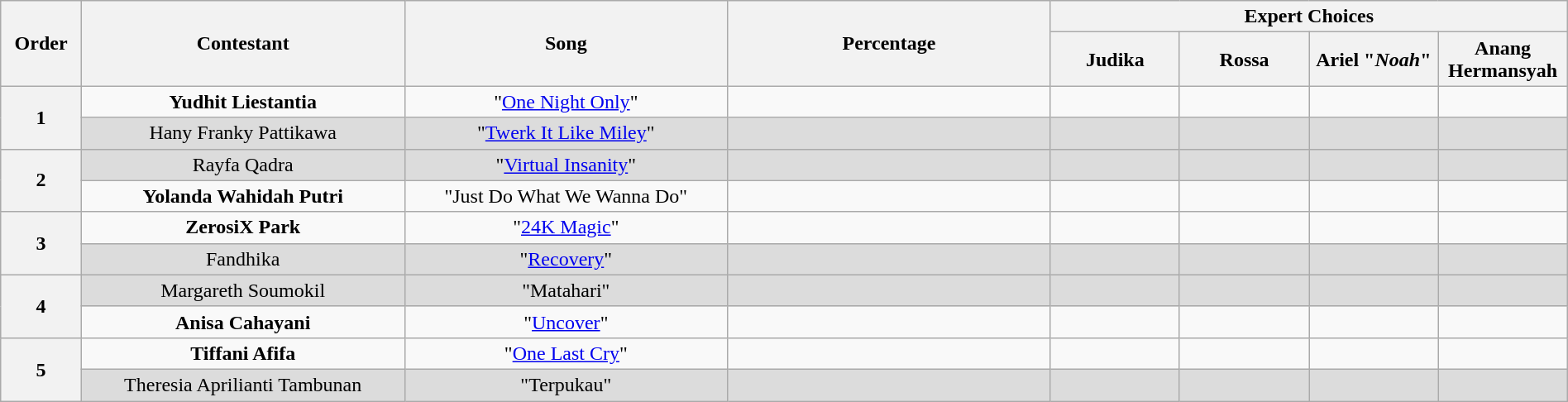<table class="wikitable" style="text-align:center; width:100%;">
<tr>
<th scope="col" rowspan="2" style="width:05%;">Order</th>
<th scope="col" rowspan="2" style="width:20%;">Contestant</th>
<th scope="col" rowspan="2" style="width:20%;">Song</th>
<th scope="col" rowspan="2" style="width:20%;">Percentage</th>
<th scope="col" colspan="4" style="width:32%;">Expert Choices</th>
</tr>
<tr>
<th style="width:08%;">Judika</th>
<th style="width:08%;">Rossa</th>
<th style="width:08%;">Ariel "<em>Noah</em>"</th>
<th style="width:08%;">Anang Hermansyah</th>
</tr>
<tr>
<th rowspan=2>1</th>
<td><strong>Yudhit Liestantia</strong></td>
<td>"<a href='#'>One Night Only</a>"</td>
<td></td>
<td></td>
<td></td>
<td></td>
<td></td>
</tr>
<tr style="background:#DCDCDC;">
<td>Hany Franky Pattikawa</td>
<td>"<a href='#'>Twerk It Like Miley</a>"</td>
<td></td>
<td></td>
<td></td>
<td></td>
<td></td>
</tr>
<tr style="background:#DCDCDC;">
<th rowspan=2>2</th>
<td>Rayfa Qadra</td>
<td>"<a href='#'>Virtual Insanity</a>"</td>
<td></td>
<td></td>
<td></td>
<td></td>
<td></td>
</tr>
<tr>
<td><strong>Yolanda Wahidah Putri</strong></td>
<td>"Just Do What We Wanna Do"</td>
<td></td>
<td></td>
<td></td>
<td></td>
<td></td>
</tr>
<tr>
<th rowspan=2>3</th>
<td><strong>ZerosiX Park</strong></td>
<td>"<a href='#'>24K Magic</a>"</td>
<td></td>
<td></td>
<td></td>
<td></td>
<td></td>
</tr>
<tr style="background:#DCDCDC;">
<td>Fandhika</td>
<td>"<a href='#'>Recovery</a>"</td>
<td></td>
<td></td>
<td></td>
<td></td>
<td></td>
</tr>
<tr style="background:#DCDCDC;">
<th rowspan=2>4</th>
<td>Margareth Soumokil</td>
<td>"Matahari"</td>
<td></td>
<td></td>
<td></td>
<td></td>
<td></td>
</tr>
<tr>
<td><strong>Anisa Cahayani</strong></td>
<td>"<a href='#'>Uncover</a>"</td>
<td></td>
<td></td>
<td></td>
<td></td>
<td></td>
</tr>
<tr>
<th rowspan=2>5</th>
<td><strong>Tiffani Afifa</strong></td>
<td>"<a href='#'>One Last Cry</a>"</td>
<td></td>
<td></td>
<td></td>
<td></td>
<td></td>
</tr>
<tr style="background:#DCDCDC;">
<td>Theresia Aprilianti Tambunan</td>
<td>"Terpukau"</td>
<td></td>
<td></td>
<td></td>
<td></td>
<td></td>
</tr>
</table>
